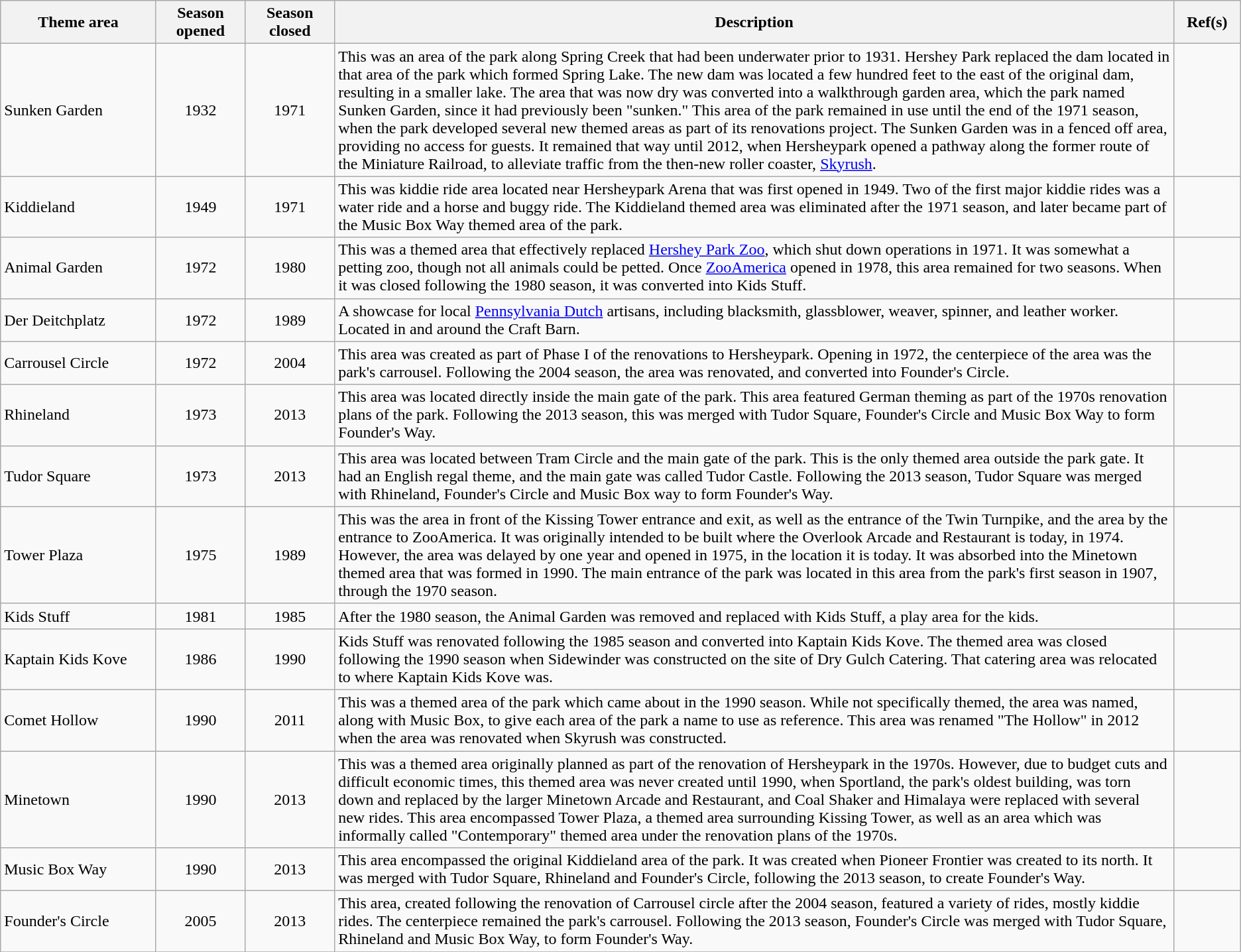<table class="wikitable sortable" border="1">
<tr>
<th width=10%>Theme area</th>
<th width=5.75%>Season opened</th>
<th width=5.75%>Season closed</th>
<th width=54% class="unsortable">Description</th>
<th width=4.3% class="unsortable">Ref(s)</th>
</tr>
<tr>
<td>Sunken Garden</td>
<td align=center>1932</td>
<td align=center>1971</td>
<td>This was an area of the park along Spring Creek that had been underwater prior to 1931. Hershey Park replaced the dam located in that area of the park which formed Spring Lake. The new dam was located a few hundred feet to the east of the original dam, resulting in a smaller lake. The area that was now dry was converted into a walkthrough garden area, which the park named Sunken Garden, since it had previously been "sunken." This area of the park remained in use until the end of the 1971 season, when the park developed several new themed areas as part of its renovations project. The Sunken Garden was in a fenced off area, providing no access for guests. It remained that way until 2012, when Hersheypark opened a pathway along the former route of the Miniature Railroad, to alleviate traffic from the then-new roller coaster, <a href='#'>Skyrush</a>.</td>
<td></td>
</tr>
<tr>
<td>Kiddieland</td>
<td align=center>1949</td>
<td align=center>1971</td>
<td>This was kiddie ride area located near Hersheypark Arena that was first opened in 1949. Two of the first major kiddie rides was a water ride and a horse and buggy ride. The Kiddieland themed area was eliminated after the 1971 season, and later became part of the Music Box Way themed area of the park.</td>
<td></td>
</tr>
<tr>
<td>Animal Garden</td>
<td align=center>1972</td>
<td align=center>1980</td>
<td>This was a themed area that effectively replaced <a href='#'>Hershey Park Zoo</a>, which shut down operations in 1971. It was somewhat a petting zoo, though not all animals could be petted. Once <a href='#'>ZooAmerica</a> opened in 1978, this area remained for two seasons. When it was closed following the 1980 season, it was converted into Kids Stuff.</td>
<td></td>
</tr>
<tr>
<td>Der Deitchplatz</td>
<td align=center>1972</td>
<td align=center>1989</td>
<td>A showcase for local <a href='#'>Pennsylvania Dutch</a> artisans, including blacksmith, glassblower, weaver, spinner, and leather worker. Located in and around the Craft Barn.</td>
<td></td>
</tr>
<tr>
<td>Carrousel Circle</td>
<td align=center>1972</td>
<td align=center>2004</td>
<td>This area was created as part of Phase I of the renovations to Hersheypark. Opening in 1972, the centerpiece of the area was the park's carrousel. Following the 2004 season, the area was renovated, and converted into Founder's Circle.</td>
<td></td>
</tr>
<tr>
<td>Rhineland</td>
<td align=center>1973</td>
<td align=center>2013</td>
<td>This area was located directly inside the main gate of the park. This area featured German theming as part of the 1970s renovation plans of the park. Following the 2013 season, this was merged with Tudor Square, Founder's Circle and Music Box Way to form Founder's Way.</td>
<td></td>
</tr>
<tr>
<td>Tudor Square</td>
<td align=center>1973</td>
<td align=center>2013</td>
<td>This area was located between Tram Circle and the main gate of the park. This is the only themed area outside the park gate. It had an English regal theme, and the main gate was called Tudor Castle. Following the 2013 season, Tudor Square was merged with Rhineland, Founder's Circle and Music Box way to form Founder's Way.</td>
<td></td>
</tr>
<tr>
<td>Tower Plaza</td>
<td align=center>1975</td>
<td align=center>1989</td>
<td>This was the area in front of the Kissing Tower entrance and exit, as well as the entrance of the Twin Turnpike, and the area by the entrance to ZooAmerica. It was originally intended to be built where the Overlook Arcade and Restaurant is today, in 1974. However, the area was delayed by one year and opened in 1975, in the location it is today. It was absorbed into the Minetown themed area that was formed in 1990. The main entrance of the park was located in this area from the park's first season in 1907, through the 1970 season.</td>
<td></td>
</tr>
<tr>
<td>Kids Stuff</td>
<td align=center>1981</td>
<td align=center>1985</td>
<td>After the 1980 season, the Animal Garden was removed and replaced with Kids Stuff, a play area for the kids.</td>
<td></td>
</tr>
<tr>
<td>Kaptain Kids Kove</td>
<td align=center>1986</td>
<td align=center>1990</td>
<td>Kids Stuff was renovated following the 1985 season and converted into Kaptain Kids Kove. The themed area was closed following the 1990 season when Sidewinder was constructed on the site of Dry Gulch Catering. That catering area was relocated to where Kaptain Kids Kove was.</td>
<td></td>
</tr>
<tr>
<td>Comet Hollow</td>
<td align=center>1990</td>
<td align=center>2011</td>
<td>This was a themed area of the park which came about in the 1990 season. While not specifically themed, the area was named, along with Music Box, to give each area of the park a name to use as reference. This area was renamed "The Hollow" in 2012 when the area was renovated when Skyrush was constructed.</td>
<td></td>
</tr>
<tr>
<td>Minetown</td>
<td align=center>1990</td>
<td align=center>2013</td>
<td>This was a themed area originally planned as part of the renovation of Hersheypark in the 1970s. However, due to budget cuts and difficult economic times, this themed area was never created until 1990, when Sportland, the park's oldest building, was torn down and replaced by the larger Minetown Arcade and Restaurant, and Coal Shaker and Himalaya were replaced with several new rides. This area encompassed Tower Plaza, a themed area surrounding Kissing Tower, as well as an area which was informally called "Contemporary" themed area under the renovation plans of the 1970s.</td>
<td></td>
</tr>
<tr>
<td>Music Box Way</td>
<td align=center>1990</td>
<td align=center>2013</td>
<td>This area encompassed the original Kiddieland area of the park. It was created when Pioneer Frontier was created to its north. It was merged with Tudor Square, Rhineland and Founder's Circle, following the 2013 season, to create Founder's Way.</td>
<td></td>
</tr>
<tr>
<td>Founder's Circle</td>
<td align=center>2005</td>
<td align=center>2013</td>
<td>This area, created following the renovation of Carrousel circle after the 2004 season, featured a variety of rides, mostly kiddie rides. The centerpiece remained the park's carrousel. Following the 2013 season, Founder's Circle was merged with Tudor Square, Rhineland and Music Box Way, to form Founder's Way.</td>
<td></td>
</tr>
<tr>
</tr>
</table>
